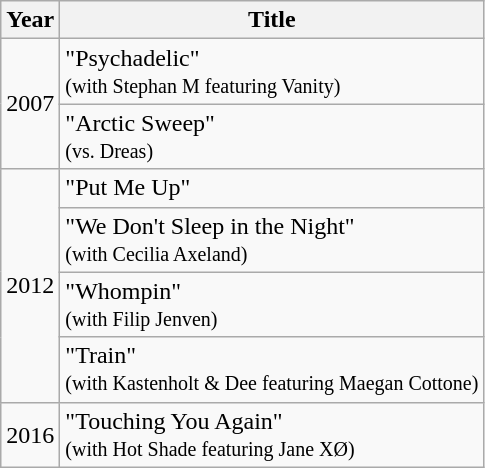<table class="wikitable">
<tr>
<th>Year</th>
<th>Title</th>
</tr>
<tr>
<td rowspan="2">2007</td>
<td>"Psychadelic"<br><small>(with Stephan M featuring Vanity)</small></td>
</tr>
<tr>
<td>"Arctic Sweep"<br><small>(vs. Dreas)</small></td>
</tr>
<tr>
<td rowspan="4">2012</td>
<td>"Put Me Up"</td>
</tr>
<tr>
<td>"We Don't Sleep in the Night"<br><small>(with Cecilia Axeland)</small></td>
</tr>
<tr>
<td>"Whompin"<br><small>(with Filip Jenven)</small></td>
</tr>
<tr>
<td>"Train"<br><small>(with Kastenholt & Dee featuring Maegan Cottone)</small></td>
</tr>
<tr>
<td>2016</td>
<td>"Touching You Again"<br><small>(with Hot Shade featuring Jane XØ)</small></td>
</tr>
</table>
